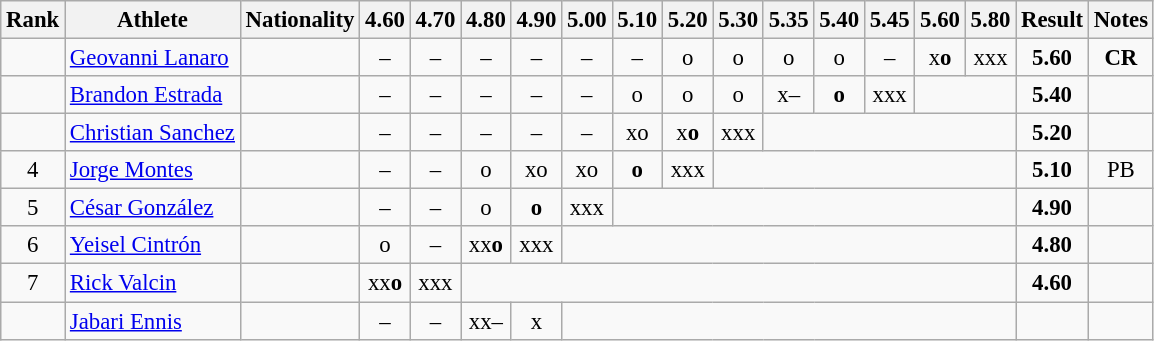<table class="wikitable sortable"  style="text-align:center; font-size:95%">
<tr>
<th>Rank</th>
<th>Athlete</th>
<th>Nationality</th>
<th>4.60</th>
<th>4.70</th>
<th>4.80</th>
<th>4.90</th>
<th>5.00</th>
<th>5.10</th>
<th>5.20</th>
<th>5.30</th>
<th>5.35</th>
<th>5.40</th>
<th>5.45</th>
<th>5.60</th>
<th>5.80</th>
<th>Result</th>
<th>Notes</th>
</tr>
<tr>
<td></td>
<td align="left"><a href='#'>Geovanni Lanaro</a></td>
<td align=left></td>
<td>–</td>
<td>–</td>
<td>–</td>
<td>–</td>
<td>–</td>
<td>–</td>
<td>o</td>
<td>o</td>
<td>o</td>
<td>o</td>
<td>–</td>
<td>x<strong>o</strong></td>
<td>xxx</td>
<td><strong>5.60</strong></td>
<td><strong>CR</strong></td>
</tr>
<tr>
<td></td>
<td align="left"><a href='#'>Brandon Estrada</a></td>
<td align=left></td>
<td>–</td>
<td>–</td>
<td>–</td>
<td>–</td>
<td>–</td>
<td>o</td>
<td>o</td>
<td>o</td>
<td>x–</td>
<td><strong>o</strong></td>
<td>xxx</td>
<td colspan=2></td>
<td><strong>5.40</strong></td>
<td></td>
</tr>
<tr>
<td></td>
<td align="left"><a href='#'>Christian Sanchez</a></td>
<td align=left></td>
<td>–</td>
<td>–</td>
<td>–</td>
<td>–</td>
<td>–</td>
<td>xo</td>
<td>x<strong>o</strong></td>
<td>xxx</td>
<td colspan=5></td>
<td><strong>5.20</strong></td>
<td></td>
</tr>
<tr>
<td>4</td>
<td align="left"><a href='#'>Jorge Montes</a></td>
<td align=left></td>
<td>–</td>
<td>–</td>
<td>o</td>
<td>xo</td>
<td>xo</td>
<td><strong>o</strong></td>
<td>xxx</td>
<td colspan=6></td>
<td><strong>5.10</strong></td>
<td>PB</td>
</tr>
<tr>
<td>5</td>
<td align="left"><a href='#'>César González</a></td>
<td align=left></td>
<td>–</td>
<td>–</td>
<td>o</td>
<td><strong>o</strong></td>
<td>xxx</td>
<td colspan=8></td>
<td><strong>4.90</strong></td>
<td></td>
</tr>
<tr>
<td>6</td>
<td align="left"><a href='#'>Yeisel Cintrón</a></td>
<td align=left></td>
<td>o</td>
<td>–</td>
<td>xx<strong>o</strong></td>
<td>xxx</td>
<td colspan=9></td>
<td><strong>4.80</strong></td>
<td></td>
</tr>
<tr>
<td>7</td>
<td align="left"><a href='#'>Rick Valcin</a></td>
<td align=left></td>
<td>xx<strong>o</strong></td>
<td>xxx</td>
<td colspan=11></td>
<td><strong>4.60</strong></td>
<td></td>
</tr>
<tr>
<td></td>
<td align="left"><a href='#'>Jabari Ennis</a></td>
<td align=left></td>
<td>–</td>
<td>–</td>
<td>xx–</td>
<td>x</td>
<td colspan=9></td>
<td><strong></strong></td>
<td></td>
</tr>
</table>
